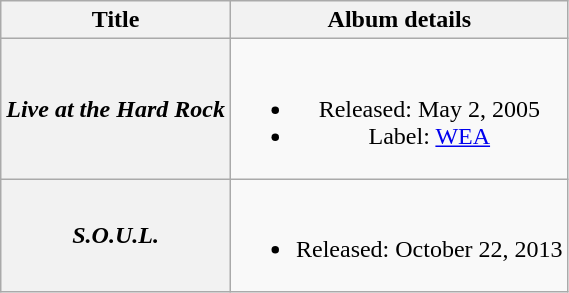<table class="wikitable plainrowheaders" style="text-align:center;">
<tr>
<th scope="col">Title</th>
<th scope="col">Album details</th>
</tr>
<tr>
<th scope="row"><em>Live at the Hard Rock</em></th>
<td><br><ul><li>Released: May 2, 2005</li><li>Label: <a href='#'>WEA</a></li></ul></td>
</tr>
<tr>
<th scope="row"><em>S.O.U.L.</em></th>
<td><br><ul><li>Released: October 22, 2013</li></ul></td>
</tr>
</table>
